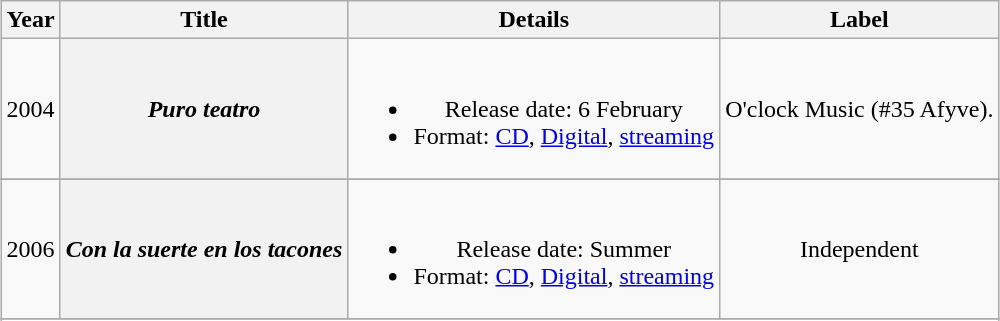<table class="wikitable plainrowheaders" style="margin:1em auto; text-align:center;">
<tr>
<th rowspan="1" scope="col">Year</th>
<th rowspan="1">Title</th>
<th rowspan="1" scope="col">Details</th>
<th rowspan="1">Label</th>
</tr>
<tr>
<td>2004</td>
<th scope="row"><em>Puro teatro</em></th>
<td><br><ul><li>Release date: 6 February</li><li>Format: <a href='#'>CD</a>, <a href='#'>Digital</a>, <a href='#'>streaming</a></li></ul></td>
<td>O'clock Music (#35 Afyve).</td>
</tr>
<tr>
</tr>
<tr>
<td>2006</td>
<th scope="row"><em>Con la suerte en los tacones</em></th>
<td><br><ul><li>Release date: Summer</li><li>Format: <a href='#'>CD</a>, <a href='#'>Digital</a>, <a href='#'>streaming</a></li></ul></td>
<td>Independent</td>
</tr>
<tr>
</tr>
<tr>
</tr>
</table>
